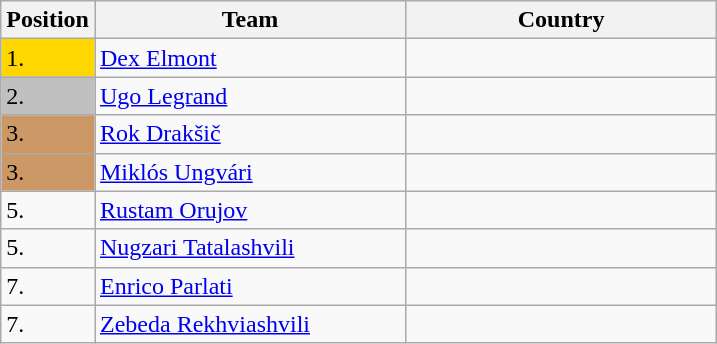<table class=wikitable>
<tr>
<th width=10>Position</th>
<th width=200>Team</th>
<th width=200>Country</th>
</tr>
<tr>
<td bgcolor=gold>1.</td>
<td><a href='#'>Dex Elmont</a></td>
<td></td>
</tr>
<tr>
<td bgcolor="silver">2.</td>
<td><a href='#'>Ugo Legrand</a></td>
<td></td>
</tr>
<tr>
<td bgcolor="CC9966">3.</td>
<td><a href='#'>Rok Drakšič</a></td>
<td></td>
</tr>
<tr>
<td bgcolor="CC9966">3.</td>
<td><a href='#'>Miklós Ungvári</a></td>
<td></td>
</tr>
<tr>
<td>5.</td>
<td><a href='#'>Rustam Orujov</a></td>
<td></td>
</tr>
<tr>
<td>5.</td>
<td><a href='#'>Nugzari Tatalashvili</a></td>
<td></td>
</tr>
<tr>
<td>7.</td>
<td><a href='#'>Enrico Parlati</a></td>
<td></td>
</tr>
<tr>
<td>7.</td>
<td><a href='#'>Zebeda Rekhviashvili</a></td>
<td></td>
</tr>
</table>
